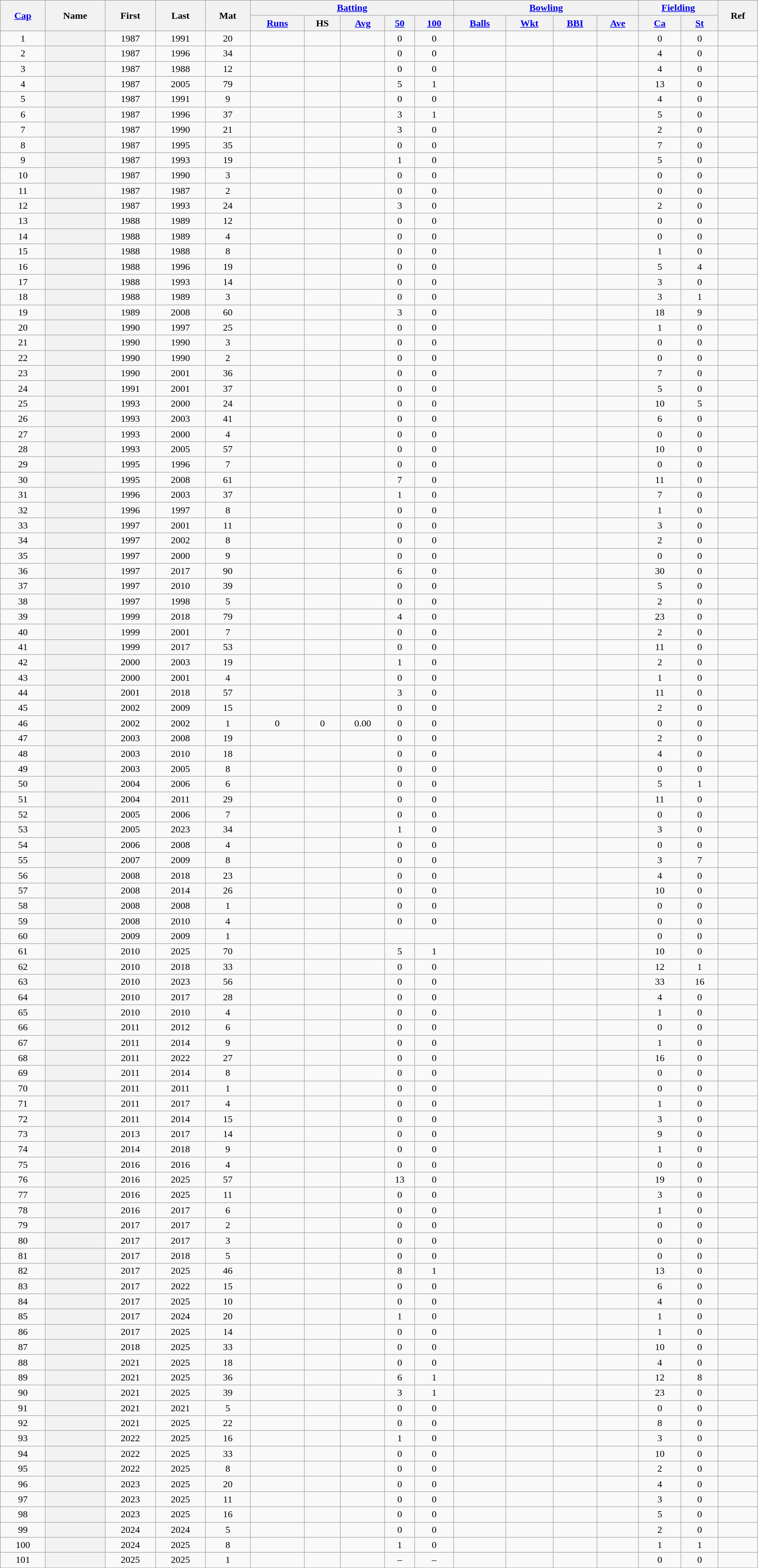<table class="wikitable sortable plainrowheaders" width="100%">
<tr>
<th scope="col" rowspan=2><a href='#'>Cap</a></th>
<th scope="col" rowspan=2>Name</th>
<th scope="col" rowspan=2>First</th>
<th scope="col" rowspan=2>Last</th>
<th scope="col" rowspan=2>Mat</th>
<th scope="col" colspan=5 class="unsortable"><a href='#'>Batting</a></th>
<th scope="col" colspan=4 class="unsortable"><a href='#'>Bowling</a></th>
<th scope="col" colspan=2 class="unsortable"><a href='#'>Fielding</a></th>
<th scope="col" rowspan=2>Ref</th>
</tr>
<tr align="center">
<th scope="col"><a href='#'>Runs</a></th>
<th scope="col" data-sort-type/"number">HS</th>
<th scope="col"><a href='#'>Avg</a></th>
<th scope="col"><a href='#'>50</a></th>
<th scope="col"><a href='#'>100</a></th>
<th scope="col"><a href='#'>Balls</a></th>
<th scope="col" data-sort-type/"number"><a href='#'>Wkt</a></th>
<th scope="col"><a href='#'>BBI</a></th>
<th scope="col"><a href='#'>Ave</a></th>
<th scope="col"><a href='#'>Ca</a></th>
<th scope="col"><a href='#'>St</a></th>
</tr>
<tr align="center">
<td>1</td>
<th scope="row"! scope="row"></th>
<td>1987</td>
<td>1991</td>
<td>20</td>
<td></td>
<td></td>
<td></td>
<td>0</td>
<td>0</td>
<td></td>
<td></td>
<td></td>
<td></td>
<td>0</td>
<td>0</td>
<td></td>
</tr>
<tr align="center">
<td>2</td>
<th scope="row"! scope="row"></th>
<td>1987</td>
<td>1996</td>
<td>34</td>
<td></td>
<td></td>
<td></td>
<td>0</td>
<td>0</td>
<td></td>
<td></td>
<td></td>
<td></td>
<td>4</td>
<td>0</td>
<td></td>
</tr>
<tr align="center">
<td>3</td>
<th scope="row"! scope="row"></th>
<td>1987</td>
<td>1988</td>
<td>12</td>
<td></td>
<td></td>
<td></td>
<td>0</td>
<td>0</td>
<td></td>
<td></td>
<td></td>
<td></td>
<td>4</td>
<td>0</td>
<td></td>
</tr>
<tr align="center">
<td>4</td>
<th scope="row"! scope="row"></th>
<td>1987</td>
<td>2005</td>
<td>79</td>
<td></td>
<td></td>
<td></td>
<td>5</td>
<td>1</td>
<td></td>
<td></td>
<td></td>
<td></td>
<td>13</td>
<td>0</td>
<td></td>
</tr>
<tr align="center">
<td>5</td>
<th scope="row"></th>
<td>1987</td>
<td>1991</td>
<td>9</td>
<td></td>
<td></td>
<td></td>
<td>0</td>
<td>0</td>
<td></td>
<td></td>
<td></td>
<td></td>
<td>4</td>
<td>0</td>
<td></td>
</tr>
<tr align="center">
<td>6</td>
<th scope="row"></th>
<td>1987</td>
<td>1996</td>
<td>37</td>
<td></td>
<td></td>
<td></td>
<td>3</td>
<td>1</td>
<td></td>
<td></td>
<td></td>
<td></td>
<td>5</td>
<td>0</td>
<td></td>
</tr>
<tr align="center">
<td>7</td>
<th scope="row"></th>
<td>1987</td>
<td>1990</td>
<td>21</td>
<td></td>
<td></td>
<td></td>
<td>3</td>
<td>0</td>
<td></td>
<td></td>
<td></td>
<td></td>
<td>2</td>
<td>0</td>
<td></td>
</tr>
<tr align="center">
<td>8</td>
<th scope="row"></th>
<td>1987</td>
<td>1995</td>
<td>35</td>
<td></td>
<td></td>
<td></td>
<td>0</td>
<td>0</td>
<td></td>
<td></td>
<td></td>
<td></td>
<td>7</td>
<td>0</td>
<td></td>
</tr>
<tr align="center">
<td>9</td>
<th scope="row"></th>
<td>1987</td>
<td>1993</td>
<td>19</td>
<td></td>
<td></td>
<td></td>
<td>1</td>
<td>0</td>
<td></td>
<td></td>
<td></td>
<td></td>
<td>5</td>
<td>0</td>
<td></td>
</tr>
<tr align="center">
<td>10</td>
<th scope="row"></th>
<td>1987</td>
<td>1990</td>
<td>3</td>
<td></td>
<td></td>
<td></td>
<td>0</td>
<td>0</td>
<td></td>
<td></td>
<td></td>
<td></td>
<td>0</td>
<td>0</td>
<td></td>
</tr>
<tr align="center">
<td>11</td>
<th scope="row"></th>
<td>1987</td>
<td>1987</td>
<td>2</td>
<td></td>
<td></td>
<td></td>
<td>0</td>
<td>0</td>
<td></td>
<td></td>
<td></td>
<td></td>
<td>0</td>
<td>0</td>
<td></td>
</tr>
<tr align="center">
<td>12</td>
<th scope="row"></th>
<td>1987</td>
<td>1993</td>
<td>24</td>
<td></td>
<td></td>
<td></td>
<td>3</td>
<td>0</td>
<td></td>
<td></td>
<td></td>
<td></td>
<td>2</td>
<td>0</td>
<td></td>
</tr>
<tr align="center">
<td>13</td>
<th scope="row"></th>
<td>1988</td>
<td>1989</td>
<td>12</td>
<td></td>
<td></td>
<td></td>
<td>0</td>
<td>0</td>
<td></td>
<td></td>
<td></td>
<td></td>
<td>0</td>
<td>0</td>
<td></td>
</tr>
<tr align="center">
<td>14</td>
<th scope="row"></th>
<td>1988</td>
<td>1989</td>
<td>4</td>
<td></td>
<td></td>
<td></td>
<td>0</td>
<td>0</td>
<td></td>
<td></td>
<td></td>
<td></td>
<td>0</td>
<td>0</td>
<td></td>
</tr>
<tr align="center">
<td>15</td>
<th scope="row"></th>
<td>1988</td>
<td>1988</td>
<td>8</td>
<td></td>
<td></td>
<td></td>
<td>0</td>
<td>0</td>
<td></td>
<td></td>
<td></td>
<td></td>
<td>1</td>
<td>0</td>
<td></td>
</tr>
<tr align="center">
<td>16</td>
<th scope="row"></th>
<td>1988</td>
<td>1996</td>
<td>19</td>
<td></td>
<td></td>
<td></td>
<td>0</td>
<td>0</td>
<td></td>
<td></td>
<td></td>
<td></td>
<td>5</td>
<td>4</td>
<td></td>
</tr>
<tr align="center">
<td>17</td>
<th scope="row"></th>
<td>1988</td>
<td>1993</td>
<td>14</td>
<td></td>
<td></td>
<td></td>
<td>0</td>
<td>0</td>
<td></td>
<td></td>
<td></td>
<td></td>
<td>3</td>
<td>0</td>
<td></td>
</tr>
<tr align="center">
<td>18</td>
<th scope="row"></th>
<td>1988</td>
<td>1989</td>
<td>3</td>
<td></td>
<td></td>
<td></td>
<td>0</td>
<td>0</td>
<td></td>
<td></td>
<td></td>
<td></td>
<td>3</td>
<td>1</td>
<td></td>
</tr>
<tr align="center">
<td>19</td>
<th scope="row"></th>
<td>1989</td>
<td>2008</td>
<td>60</td>
<td></td>
<td></td>
<td></td>
<td>3</td>
<td>0</td>
<td></td>
<td></td>
<td></td>
<td></td>
<td>18</td>
<td>9</td>
<td></td>
</tr>
<tr align="center">
<td>20</td>
<th scope="row"></th>
<td>1990</td>
<td>1997</td>
<td>25</td>
<td></td>
<td></td>
<td></td>
<td>0</td>
<td>0</td>
<td></td>
<td></td>
<td></td>
<td></td>
<td>1</td>
<td>0</td>
<td></td>
</tr>
<tr align="center">
<td>21</td>
<th scope="row"></th>
<td>1990</td>
<td>1990</td>
<td>3</td>
<td></td>
<td></td>
<td></td>
<td>0</td>
<td>0</td>
<td></td>
<td></td>
<td></td>
<td></td>
<td>0</td>
<td>0</td>
<td></td>
</tr>
<tr align="center">
<td>22</td>
<th scope="row"></th>
<td>1990</td>
<td>1990</td>
<td>2</td>
<td></td>
<td></td>
<td></td>
<td>0</td>
<td>0</td>
<td></td>
<td></td>
<td></td>
<td></td>
<td>0</td>
<td>0</td>
<td></td>
</tr>
<tr align="center">
<td>23</td>
<th scope="row"></th>
<td>1990</td>
<td>2001</td>
<td>36</td>
<td></td>
<td></td>
<td></td>
<td>0</td>
<td>0</td>
<td></td>
<td></td>
<td></td>
<td></td>
<td>7</td>
<td>0</td>
<td></td>
</tr>
<tr align="center">
<td>24</td>
<th scope="row"></th>
<td>1991</td>
<td>2001</td>
<td>37</td>
<td></td>
<td></td>
<td></td>
<td>0</td>
<td>0</td>
<td></td>
<td></td>
<td></td>
<td></td>
<td>5</td>
<td>0</td>
<td></td>
</tr>
<tr align="center">
<td>25</td>
<th scope="row"></th>
<td>1993</td>
<td>2000</td>
<td>24</td>
<td></td>
<td></td>
<td></td>
<td>0</td>
<td>0</td>
<td></td>
<td></td>
<td></td>
<td></td>
<td>10</td>
<td>5</td>
<td></td>
</tr>
<tr align="center">
<td>26</td>
<th scope="row"></th>
<td>1993</td>
<td>2003</td>
<td>41</td>
<td></td>
<td></td>
<td></td>
<td>0</td>
<td>0</td>
<td></td>
<td></td>
<td></td>
<td></td>
<td>6</td>
<td>0</td>
<td></td>
</tr>
<tr align="center">
<td>27</td>
<th scope="row"></th>
<td>1993</td>
<td>2000</td>
<td>4</td>
<td></td>
<td></td>
<td></td>
<td>0</td>
<td>0</td>
<td></td>
<td></td>
<td></td>
<td></td>
<td>0</td>
<td>0</td>
<td></td>
</tr>
<tr align="center">
<td>28</td>
<th scope="row"></th>
<td>1993</td>
<td>2005</td>
<td>57</td>
<td></td>
<td></td>
<td></td>
<td>0</td>
<td>0</td>
<td></td>
<td></td>
<td></td>
<td></td>
<td>10</td>
<td>0</td>
<td></td>
</tr>
<tr align="center">
<td>29</td>
<th scope="row"></th>
<td>1995</td>
<td>1996</td>
<td>7</td>
<td></td>
<td></td>
<td></td>
<td>0</td>
<td>0</td>
<td></td>
<td></td>
<td></td>
<td></td>
<td>0</td>
<td>0</td>
<td></td>
</tr>
<tr align="center">
<td>30</td>
<th scope="row"></th>
<td>1995</td>
<td>2008</td>
<td>61</td>
<td></td>
<td></td>
<td></td>
<td>7</td>
<td>0</td>
<td></td>
<td></td>
<td></td>
<td></td>
<td>11</td>
<td>0</td>
<td></td>
</tr>
<tr align="center">
<td>31</td>
<th scope="row"></th>
<td>1996</td>
<td>2003</td>
<td>37</td>
<td></td>
<td></td>
<td></td>
<td>1</td>
<td>0</td>
<td></td>
<td></td>
<td></td>
<td></td>
<td>7</td>
<td>0</td>
<td></td>
</tr>
<tr align="center">
<td>32</td>
<th scope="row"></th>
<td>1996</td>
<td>1997</td>
<td>8</td>
<td></td>
<td></td>
<td></td>
<td>0</td>
<td>0</td>
<td></td>
<td></td>
<td></td>
<td></td>
<td>1</td>
<td>0</td>
<td></td>
</tr>
<tr align="center">
<td>33</td>
<th scope="row"></th>
<td>1997</td>
<td>2001</td>
<td>11</td>
<td></td>
<td></td>
<td></td>
<td>0</td>
<td>0</td>
<td></td>
<td></td>
<td></td>
<td></td>
<td>3</td>
<td>0</td>
<td></td>
</tr>
<tr align="center">
<td>34</td>
<th scope="row"></th>
<td>1997</td>
<td>2002</td>
<td>8</td>
<td></td>
<td></td>
<td></td>
<td>0</td>
<td>0</td>
<td></td>
<td></td>
<td></td>
<td></td>
<td>2</td>
<td>0</td>
<td></td>
</tr>
<tr align="center">
<td>35</td>
<th scope="row"></th>
<td>1997</td>
<td>2000</td>
<td>9</td>
<td></td>
<td></td>
<td></td>
<td>0</td>
<td>0</td>
<td></td>
<td></td>
<td></td>
<td></td>
<td>0</td>
<td>0</td>
<td></td>
</tr>
<tr align="center">
<td>36</td>
<th scope="row"></th>
<td>1997</td>
<td>2017</td>
<td>90</td>
<td></td>
<td></td>
<td></td>
<td>6</td>
<td>0</td>
<td></td>
<td></td>
<td></td>
<td></td>
<td>30</td>
<td>0</td>
<td></td>
</tr>
<tr align="center">
<td>37</td>
<th scope="row"></th>
<td>1997</td>
<td>2010</td>
<td>39</td>
<td></td>
<td></td>
<td></td>
<td>0</td>
<td>0</td>
<td></td>
<td></td>
<td></td>
<td></td>
<td>5</td>
<td>0</td>
<td></td>
</tr>
<tr align="center">
<td>38</td>
<th scope="row"></th>
<td>1997</td>
<td>1998</td>
<td>5</td>
<td></td>
<td></td>
<td></td>
<td>0</td>
<td>0</td>
<td></td>
<td></td>
<td></td>
<td></td>
<td>2</td>
<td>0</td>
<td></td>
</tr>
<tr align="center">
<td>39</td>
<th scope="row"></th>
<td>1999</td>
<td>2018</td>
<td>79</td>
<td></td>
<td></td>
<td></td>
<td>4</td>
<td>0</td>
<td></td>
<td></td>
<td></td>
<td></td>
<td>23</td>
<td>0</td>
<td></td>
</tr>
<tr align="center">
<td>40</td>
<th scope="row"></th>
<td>1999</td>
<td>2001</td>
<td>7</td>
<td></td>
<td></td>
<td></td>
<td>0</td>
<td>0</td>
<td></td>
<td></td>
<td></td>
<td></td>
<td>2</td>
<td>0</td>
<td></td>
</tr>
<tr align="center">
<td>41</td>
<th scope="row"></th>
<td>1999</td>
<td>2017</td>
<td>53</td>
<td></td>
<td></td>
<td></td>
<td>0</td>
<td>0</td>
<td></td>
<td></td>
<td></td>
<td></td>
<td>11</td>
<td>0</td>
<td></td>
</tr>
<tr align="center">
<td>42</td>
<th scope="row"></th>
<td>2000</td>
<td>2003</td>
<td>19</td>
<td></td>
<td></td>
<td></td>
<td>1</td>
<td>0</td>
<td></td>
<td></td>
<td></td>
<td></td>
<td>2</td>
<td>0</td>
<td></td>
</tr>
<tr align="center">
<td>43</td>
<th scope="row"></th>
<td>2000</td>
<td>2001</td>
<td>4</td>
<td></td>
<td></td>
<td></td>
<td>0</td>
<td>0</td>
<td></td>
<td></td>
<td></td>
<td></td>
<td>1</td>
<td>0</td>
<td></td>
</tr>
<tr align="center">
<td>44</td>
<th scope="row"></th>
<td>2001</td>
<td>2018</td>
<td>57</td>
<td></td>
<td></td>
<td></td>
<td>3</td>
<td>0</td>
<td></td>
<td></td>
<td></td>
<td></td>
<td>11</td>
<td>0</td>
<td></td>
</tr>
<tr align="center">
<td>45</td>
<th scope="row"></th>
<td>2002</td>
<td>2009</td>
<td>15</td>
<td></td>
<td></td>
<td></td>
<td>0</td>
<td>0</td>
<td></td>
<td></td>
<td></td>
<td></td>
<td>2</td>
<td>0</td>
<td></td>
</tr>
<tr align="center">
<td>46</td>
<th scope="row"></th>
<td>2002</td>
<td>2002</td>
<td>1</td>
<td>0</td>
<td>0</td>
<td>0.00</td>
<td>0</td>
<td>0</td>
<td></td>
<td></td>
<td></td>
<td></td>
<td>0</td>
<td>0</td>
<td></td>
</tr>
<tr align="center">
<td>47</td>
<th scope="row"></th>
<td>2003</td>
<td>2008</td>
<td>19</td>
<td></td>
<td></td>
<td></td>
<td>0</td>
<td>0</td>
<td></td>
<td></td>
<td></td>
<td></td>
<td>2</td>
<td>0</td>
<td></td>
</tr>
<tr align="center">
<td>48</td>
<th scope="row"></th>
<td>2003</td>
<td>2010</td>
<td>18</td>
<td></td>
<td></td>
<td></td>
<td>0</td>
<td>0</td>
<td></td>
<td></td>
<td></td>
<td></td>
<td>4</td>
<td>0</td>
<td></td>
</tr>
<tr align="center">
<td>49</td>
<th scope="row"></th>
<td>2003</td>
<td>2005</td>
<td>8</td>
<td></td>
<td></td>
<td></td>
<td>0</td>
<td>0</td>
<td></td>
<td></td>
<td></td>
<td></td>
<td>0</td>
<td>0</td>
<td></td>
</tr>
<tr align="center">
<td>50</td>
<th scope="row"></th>
<td>2004</td>
<td>2006</td>
<td>6</td>
<td></td>
<td></td>
<td></td>
<td>0</td>
<td>0</td>
<td></td>
<td></td>
<td></td>
<td></td>
<td>5</td>
<td>1</td>
<td></td>
</tr>
<tr align="center">
<td>51</td>
<th scope="row"></th>
<td>2004</td>
<td>2011</td>
<td>29</td>
<td></td>
<td></td>
<td></td>
<td>0</td>
<td>0</td>
<td></td>
<td></td>
<td></td>
<td></td>
<td>11</td>
<td>0</td>
<td></td>
</tr>
<tr align="center">
<td>52</td>
<th scope="row"></th>
<td>2005</td>
<td>2006</td>
<td>7</td>
<td></td>
<td></td>
<td></td>
<td>0</td>
<td>0</td>
<td></td>
<td></td>
<td></td>
<td></td>
<td>0</td>
<td>0</td>
<td></td>
</tr>
<tr align="center">
<td>53</td>
<th scope="row"></th>
<td>2005</td>
<td>2023</td>
<td>34</td>
<td></td>
<td></td>
<td></td>
<td>1</td>
<td>0</td>
<td></td>
<td></td>
<td></td>
<td></td>
<td>3</td>
<td>0</td>
<td></td>
</tr>
<tr align="center">
<td>54</td>
<th scope="row"></th>
<td>2006</td>
<td>2008</td>
<td>4</td>
<td></td>
<td></td>
<td></td>
<td>0</td>
<td>0</td>
<td></td>
<td></td>
<td></td>
<td></td>
<td>0</td>
<td>0</td>
<td></td>
</tr>
<tr align="center">
<td>55</td>
<th scope="row"></th>
<td>2007</td>
<td>2009</td>
<td>8</td>
<td></td>
<td></td>
<td></td>
<td>0</td>
<td>0</td>
<td></td>
<td></td>
<td></td>
<td></td>
<td>3</td>
<td>7</td>
<td></td>
</tr>
<tr align="center">
<td>56</td>
<th scope="row"></th>
<td>2008</td>
<td>2018</td>
<td>23</td>
<td></td>
<td></td>
<td></td>
<td>0</td>
<td>0</td>
<td></td>
<td></td>
<td></td>
<td></td>
<td>4</td>
<td>0</td>
<td></td>
</tr>
<tr align="center">
<td>57</td>
<th scope="row"></th>
<td>2008</td>
<td>2014</td>
<td>26</td>
<td></td>
<td></td>
<td></td>
<td>0</td>
<td>0</td>
<td></td>
<td></td>
<td></td>
<td></td>
<td>10</td>
<td>0</td>
<td></td>
</tr>
<tr align="center">
<td>58</td>
<th scope="row"></th>
<td>2008</td>
<td>2008</td>
<td>1</td>
<td></td>
<td></td>
<td></td>
<td>0</td>
<td>0</td>
<td></td>
<td></td>
<td></td>
<td></td>
<td>0</td>
<td>0</td>
<td></td>
</tr>
<tr align="center">
<td>59</td>
<th scope="row"></th>
<td>2008</td>
<td>2010</td>
<td>4</td>
<td></td>
<td></td>
<td></td>
<td>0</td>
<td>0</td>
<td></td>
<td></td>
<td></td>
<td></td>
<td>0</td>
<td>0</td>
<td></td>
</tr>
<tr align="center">
<td>60</td>
<th scope="row"></th>
<td>2009</td>
<td>2009</td>
<td>1</td>
<td></td>
<td></td>
<td></td>
<td></td>
<td></td>
<td></td>
<td></td>
<td></td>
<td></td>
<td>0</td>
<td>0</td>
<td></td>
</tr>
<tr align="center">
<td>61</td>
<th scope="row"></th>
<td>2010</td>
<td>2025</td>
<td>70</td>
<td></td>
<td></td>
<td></td>
<td>5</td>
<td>1</td>
<td></td>
<td></td>
<td></td>
<td></td>
<td>10</td>
<td>0</td>
<td></td>
</tr>
<tr align="center">
<td>62</td>
<th scope="row"></th>
<td>2010</td>
<td>2018</td>
<td>33</td>
<td></td>
<td></td>
<td></td>
<td>0</td>
<td>0</td>
<td></td>
<td></td>
<td></td>
<td></td>
<td>12</td>
<td>1</td>
<td></td>
</tr>
<tr align="center">
<td>63</td>
<th scope="row"></th>
<td>2010</td>
<td>2023</td>
<td>56</td>
<td></td>
<td></td>
<td></td>
<td>0</td>
<td>0</td>
<td></td>
<td></td>
<td></td>
<td></td>
<td>33</td>
<td>16</td>
<td></td>
</tr>
<tr align="center">
<td>64</td>
<th scope="row"></th>
<td>2010</td>
<td>2017</td>
<td>28</td>
<td></td>
<td></td>
<td></td>
<td>0</td>
<td>0</td>
<td></td>
<td></td>
<td></td>
<td></td>
<td>4</td>
<td>0</td>
<td></td>
</tr>
<tr align="center">
<td>65</td>
<th scope="row"></th>
<td>2010</td>
<td>2010</td>
<td>4</td>
<td></td>
<td></td>
<td></td>
<td>0</td>
<td>0</td>
<td></td>
<td></td>
<td></td>
<td></td>
<td>1</td>
<td>0</td>
<td></td>
</tr>
<tr align="center">
<td>66</td>
<th scope="row"></th>
<td>2011</td>
<td>2012</td>
<td>6</td>
<td></td>
<td></td>
<td></td>
<td>0</td>
<td>0</td>
<td></td>
<td></td>
<td></td>
<td></td>
<td>0</td>
<td>0</td>
<td></td>
</tr>
<tr align="center">
<td>67</td>
<th scope="row"></th>
<td>2011</td>
<td>2014</td>
<td>9</td>
<td></td>
<td></td>
<td></td>
<td>0</td>
<td>0</td>
<td></td>
<td></td>
<td></td>
<td></td>
<td>1</td>
<td>0</td>
<td></td>
</tr>
<tr align="center">
<td>68</td>
<th scope="row"></th>
<td>2011</td>
<td>2022</td>
<td>27</td>
<td></td>
<td></td>
<td></td>
<td>0</td>
<td>0</td>
<td></td>
<td></td>
<td></td>
<td></td>
<td>16</td>
<td>0</td>
<td></td>
</tr>
<tr align="center">
<td>69</td>
<th scope="row"></th>
<td>2011</td>
<td>2014</td>
<td>8</td>
<td></td>
<td></td>
<td></td>
<td>0</td>
<td>0</td>
<td></td>
<td></td>
<td></td>
<td></td>
<td>0</td>
<td>0</td>
<td></td>
</tr>
<tr align="center">
<td>70</td>
<th scope="row"></th>
<td>2011</td>
<td>2011</td>
<td>1</td>
<td></td>
<td></td>
<td></td>
<td>0</td>
<td>0</td>
<td></td>
<td></td>
<td></td>
<td></td>
<td>0</td>
<td>0</td>
<td></td>
</tr>
<tr align="center">
<td>71</td>
<th scope="row"></th>
<td>2011</td>
<td>2017</td>
<td>4</td>
<td></td>
<td></td>
<td></td>
<td>0</td>
<td>0</td>
<td></td>
<td></td>
<td></td>
<td></td>
<td>1</td>
<td>0</td>
<td></td>
</tr>
<tr align="center">
<td>72</td>
<th scope="row"></th>
<td>2011</td>
<td>2014</td>
<td>15</td>
<td></td>
<td></td>
<td></td>
<td>0</td>
<td>0</td>
<td></td>
<td></td>
<td></td>
<td></td>
<td>3</td>
<td>0</td>
<td></td>
</tr>
<tr align="center">
<td>73</td>
<th scope="row"></th>
<td>2013</td>
<td>2017</td>
<td>14</td>
<td></td>
<td></td>
<td></td>
<td>0</td>
<td>0</td>
<td></td>
<td></td>
<td></td>
<td></td>
<td>9</td>
<td>0</td>
<td></td>
</tr>
<tr align="center">
<td>74</td>
<th scope="row"></th>
<td>2014</td>
<td>2018</td>
<td>9</td>
<td></td>
<td></td>
<td></td>
<td>0</td>
<td>0</td>
<td></td>
<td></td>
<td></td>
<td></td>
<td>1</td>
<td>0</td>
<td></td>
</tr>
<tr align="center">
<td>75</td>
<th scope="row"></th>
<td>2016</td>
<td>2016</td>
<td>4</td>
<td></td>
<td></td>
<td></td>
<td>0</td>
<td>0</td>
<td></td>
<td></td>
<td></td>
<td></td>
<td>0</td>
<td>0</td>
<td></td>
</tr>
<tr align="center">
<td>76</td>
<th scope="row"></th>
<td>2016</td>
<td>2025</td>
<td>57</td>
<td></td>
<td></td>
<td></td>
<td>13</td>
<td>0</td>
<td></td>
<td></td>
<td></td>
<td></td>
<td>19</td>
<td>0</td>
<td></td>
</tr>
<tr align="center">
<td>77</td>
<th scope="row"></th>
<td>2016</td>
<td>2025</td>
<td>11</td>
<td></td>
<td></td>
<td></td>
<td>0</td>
<td>0</td>
<td></td>
<td></td>
<td></td>
<td></td>
<td>3</td>
<td>0</td>
<td></td>
</tr>
<tr align="center">
<td>78</td>
<th scope="row"></th>
<td>2016</td>
<td>2017</td>
<td>6</td>
<td></td>
<td></td>
<td></td>
<td>0</td>
<td>0</td>
<td></td>
<td></td>
<td></td>
<td></td>
<td>1</td>
<td>0</td>
<td></td>
</tr>
<tr align="center">
<td>79</td>
<th scope="row"></th>
<td>2017</td>
<td>2017</td>
<td>2</td>
<td></td>
<td></td>
<td></td>
<td>0</td>
<td>0</td>
<td></td>
<td></td>
<td></td>
<td></td>
<td>0</td>
<td>0</td>
<td></td>
</tr>
<tr align="center">
<td>80</td>
<th scope="row"></th>
<td>2017</td>
<td>2017</td>
<td>3</td>
<td></td>
<td></td>
<td></td>
<td>0</td>
<td>0</td>
<td></td>
<td></td>
<td></td>
<td></td>
<td>0</td>
<td>0</td>
<td></td>
</tr>
<tr align="center">
<td>81</td>
<th scope="row"></th>
<td>2017</td>
<td>2018</td>
<td>5</td>
<td></td>
<td></td>
<td></td>
<td>0</td>
<td>0</td>
<td></td>
<td></td>
<td></td>
<td></td>
<td>0</td>
<td>0</td>
<td></td>
</tr>
<tr align="center">
<td>82</td>
<th scope="row"></th>
<td>2017</td>
<td>2025</td>
<td>46</td>
<td></td>
<td></td>
<td></td>
<td>8</td>
<td>1</td>
<td></td>
<td></td>
<td></td>
<td></td>
<td>13</td>
<td>0</td>
<td></td>
</tr>
<tr align="center">
<td>83</td>
<th scope="row"></th>
<td>2017</td>
<td>2022</td>
<td>15</td>
<td></td>
<td></td>
<td></td>
<td>0</td>
<td>0</td>
<td></td>
<td></td>
<td></td>
<td></td>
<td>6</td>
<td>0</td>
<td></td>
</tr>
<tr align="center">
<td>84</td>
<th scope="row"></th>
<td>2017</td>
<td>2025</td>
<td>10</td>
<td></td>
<td></td>
<td></td>
<td>0</td>
<td>0</td>
<td></td>
<td></td>
<td></td>
<td></td>
<td>4</td>
<td>0</td>
<td></td>
</tr>
<tr align="center">
<td>85</td>
<th scope="row"></th>
<td>2017</td>
<td>2024</td>
<td>20</td>
<td></td>
<td></td>
<td></td>
<td>1</td>
<td>0</td>
<td></td>
<td></td>
<td></td>
<td></td>
<td>1</td>
<td>0</td>
<td></td>
</tr>
<tr align="center">
<td>86</td>
<th scope="row"></th>
<td>2017</td>
<td>2025</td>
<td>14</td>
<td></td>
<td></td>
<td></td>
<td>0</td>
<td>0</td>
<td></td>
<td></td>
<td></td>
<td></td>
<td>1</td>
<td>0</td>
<td></td>
</tr>
<tr align="center">
<td>87</td>
<th scope="row"></th>
<td>2018</td>
<td>2025</td>
<td>33</td>
<td></td>
<td></td>
<td></td>
<td>0</td>
<td>0</td>
<td></td>
<td></td>
<td></td>
<td></td>
<td>10</td>
<td>0</td>
<td></td>
</tr>
<tr align="center">
<td>88</td>
<th scope="row"></th>
<td>2021</td>
<td>2025</td>
<td>18</td>
<td></td>
<td></td>
<td></td>
<td>0</td>
<td>0</td>
<td></td>
<td></td>
<td></td>
<td></td>
<td>4</td>
<td>0</td>
<td></td>
</tr>
<tr align="center">
<td>89</td>
<th scope="row"></th>
<td>2021</td>
<td>2025</td>
<td>36</td>
<td></td>
<td></td>
<td></td>
<td>6</td>
<td>1</td>
<td></td>
<td></td>
<td></td>
<td></td>
<td>12</td>
<td>8</td>
<td></td>
</tr>
<tr align="center">
<td>90</td>
<th scope="row"></th>
<td>2021</td>
<td>2025</td>
<td>39</td>
<td></td>
<td></td>
<td></td>
<td>3</td>
<td>1</td>
<td></td>
<td></td>
<td></td>
<td></td>
<td>23</td>
<td>0</td>
<td></td>
</tr>
<tr align="center">
<td>91</td>
<th scope="row"></th>
<td>2021</td>
<td>2021</td>
<td>5</td>
<td></td>
<td></td>
<td></td>
<td>0</td>
<td>0</td>
<td></td>
<td></td>
<td></td>
<td></td>
<td>0</td>
<td>0</td>
<td></td>
</tr>
<tr align="center">
<td>92</td>
<th scope="row"></th>
<td>2021</td>
<td>2025</td>
<td>22</td>
<td></td>
<td></td>
<td></td>
<td>0</td>
<td>0</td>
<td></td>
<td></td>
<td></td>
<td></td>
<td>8</td>
<td>0</td>
<td></td>
</tr>
<tr align="center">
<td>93</td>
<th scope="row"></th>
<td>2022</td>
<td>2025</td>
<td>16</td>
<td></td>
<td></td>
<td></td>
<td>1</td>
<td>0</td>
<td></td>
<td></td>
<td></td>
<td></td>
<td>3</td>
<td>0</td>
<td></td>
</tr>
<tr align="center">
<td>94</td>
<th scope="row"></th>
<td>2022</td>
<td>2025</td>
<td>33</td>
<td></td>
<td></td>
<td></td>
<td>0</td>
<td>0</td>
<td></td>
<td></td>
<td></td>
<td></td>
<td>10</td>
<td>0</td>
<td></td>
</tr>
<tr align="center">
<td>95</td>
<th scope="row"></th>
<td>2022</td>
<td>2025</td>
<td>8</td>
<td></td>
<td></td>
<td></td>
<td>0</td>
<td>0</td>
<td></td>
<td></td>
<td></td>
<td></td>
<td>2</td>
<td>0</td>
<td></td>
</tr>
<tr align="center">
<td>96</td>
<th scope="row"></th>
<td>2023</td>
<td>2025</td>
<td>20</td>
<td></td>
<td></td>
<td></td>
<td>0</td>
<td>0</td>
<td></td>
<td></td>
<td></td>
<td></td>
<td>4</td>
<td>0</td>
<td></td>
</tr>
<tr align="center">
<td>97</td>
<th scope="row"></th>
<td>2023</td>
<td>2025</td>
<td>11</td>
<td></td>
<td></td>
<td></td>
<td>0</td>
<td>0</td>
<td></td>
<td></td>
<td></td>
<td></td>
<td>3</td>
<td>0</td>
<td></td>
</tr>
<tr align="center">
<td>98</td>
<th scope="row"></th>
<td>2023</td>
<td>2025</td>
<td>16</td>
<td></td>
<td></td>
<td></td>
<td>0</td>
<td>0</td>
<td></td>
<td></td>
<td></td>
<td></td>
<td>5</td>
<td>0</td>
<td></td>
</tr>
<tr align="center">
<td>99</td>
<th scope="row"></th>
<td>2024</td>
<td>2024</td>
<td>5</td>
<td></td>
<td></td>
<td></td>
<td>0</td>
<td>0</td>
<td></td>
<td></td>
<td></td>
<td></td>
<td>2</td>
<td>0</td>
<td></td>
</tr>
<tr align="center">
<td>100</td>
<th scope="row"></th>
<td>2024</td>
<td>2025</td>
<td>8</td>
<td></td>
<td></td>
<td></td>
<td>1</td>
<td>0</td>
<td></td>
<td></td>
<td></td>
<td></td>
<td>1</td>
<td>1</td>
<td></td>
</tr>
<tr align="center">
<td>101</td>
<th scope="row"></th>
<td>2025</td>
<td>2025</td>
<td>1</td>
<td></td>
<td></td>
<td></td>
<td>–</td>
<td>–</td>
<td></td>
<td></td>
<td></td>
<td></td>
<td>0</td>
<td>0</td>
<td></td>
</tr>
</table>
